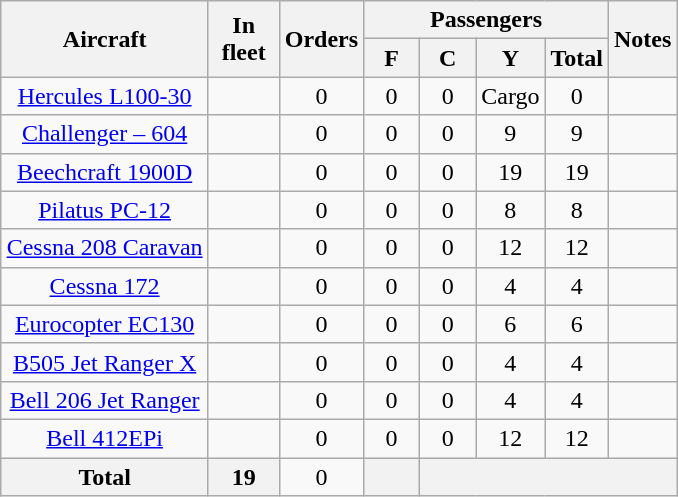<table class="wikitable" style="margin:1em auto; text-align:center;">
<tr>
<th rowspan="2">Aircraft</th>
<th rowspan="2" style="width:30pt;">In fleet</th>
<th rowspan="2" style="width:30pt;">Orders</th>
<th colspan="4">Passengers</th>
<th rowspan="2">Notes</th>
</tr>
<tr>
<th style="width:30px;"><abbr>F</abbr></th>
<th style="width:30px;"><abbr>C</abbr></th>
<th style="width:30px;"><abbr>Y</abbr></th>
<th style="width:30px;">Total</th>
</tr>
<tr>
<td><a href='#'>Hercules L100-30</a></td>
<td></td>
<td>0</td>
<td>0</td>
<td>0</td>
<td>Cargo</td>
<td>0</td>
<td></td>
</tr>
<tr>
<td><a href='#'>Challenger – 604</a></td>
<td></td>
<td>0</td>
<td>0</td>
<td>0</td>
<td>9</td>
<td>9</td>
<td></td>
</tr>
<tr>
<td><a href='#'>Beechcraft 1900D</a></td>
<td></td>
<td>0</td>
<td>0</td>
<td>0</td>
<td>19</td>
<td>19</td>
<td></td>
</tr>
<tr>
<td><a href='#'>Pilatus PC-12</a></td>
<td></td>
<td>0</td>
<td>0</td>
<td>0</td>
<td>8</td>
<td>8</td>
<td></td>
</tr>
<tr>
<td><a href='#'>Cessna 208 Caravan</a></td>
<td></td>
<td>0</td>
<td>0</td>
<td>0</td>
<td>12</td>
<td>12</td>
<td></td>
</tr>
<tr>
<td><a href='#'>Cessna 172</a></td>
<td></td>
<td>0</td>
<td>0</td>
<td>0</td>
<td>4</td>
<td>4</td>
<td></td>
</tr>
<tr>
<td><a href='#'>Eurocopter EC130</a></td>
<td></td>
<td>0</td>
<td>0</td>
<td>0</td>
<td>6</td>
<td>6</td>
<td></td>
</tr>
<tr>
<td><a href='#'>B505 Jet Ranger X</a></td>
<td></td>
<td>0</td>
<td>0</td>
<td>0</td>
<td>4</td>
<td>4</td>
<td></td>
</tr>
<tr>
<td><a href='#'>Bell 206 Jet Ranger</a></td>
<td></td>
<td>0</td>
<td>0</td>
<td>0</td>
<td>4</td>
<td>4</td>
<td></td>
</tr>
<tr>
<td><a href='#'>Bell 412EPi</a></td>
<td></td>
<td>0</td>
<td>0</td>
<td>0</td>
<td>12</td>
<td>12</td>
<td></td>
</tr>
<tr>
<th>Total</th>
<th>19</th>
<td>0</td>
<th></th>
<th colspan="5"></th>
</tr>
</table>
